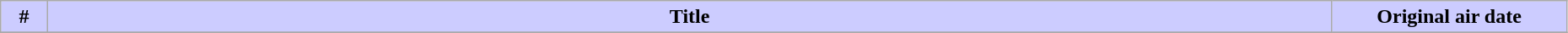<table class="wikitable" width="98%">
<tr>
<th style="background: #CCF" width="3%;">#</th>
<th style="background: #CCF">Title</th>
<th style="background: #CCF" width="15%;">Original air date</th>
</tr>
<tr>
</tr>
</table>
